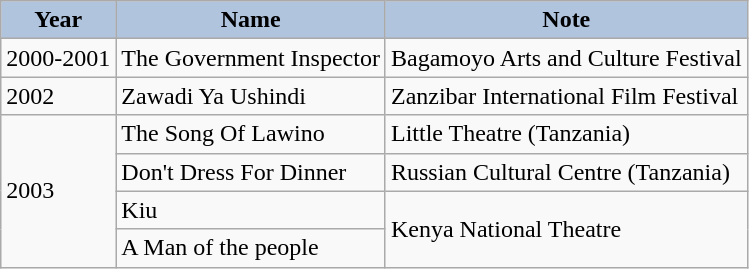<table class="wikitable">
<tr>
<th style="background:#B0C4DE;">Year</th>
<th style="background:#B0C4DE;">Name</th>
<th style="background:#B0C4DE;">Note</th>
</tr>
<tr>
<td>2000-2001</td>
<td>The Government Inspector</td>
<td>Bagamoyo Arts and Culture Festival</td>
</tr>
<tr>
<td>2002</td>
<td>Zawadi Ya Ushindi</td>
<td>Zanzibar International Film Festival</td>
</tr>
<tr>
<td rowspan=4>2003</td>
<td>The Song Of Lawino</td>
<td>Little Theatre (Tanzania)</td>
</tr>
<tr>
<td>Don't Dress For Dinner</td>
<td>Russian Cultural Centre (Tanzania)</td>
</tr>
<tr>
<td>Kiu</td>
<td rowspan=2>Kenya National Theatre</td>
</tr>
<tr>
<td>A Man of the people</td>
</tr>
</table>
